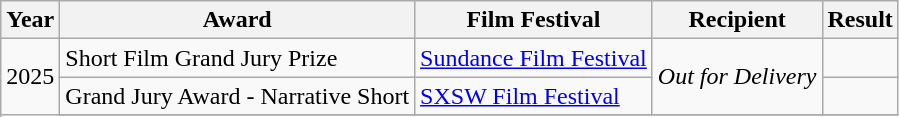<table class="wikitable sortable">
<tr>
<th>Year</th>
<th>Award</th>
<th>Film Festival</th>
<th>Recipient</th>
<th>Result</th>
</tr>
<tr>
<td rowspan="10">2025</td>
<td>Short Film Grand Jury Prize</td>
<td><a href='#'>Sundance Film Festival</a></td>
<td rowspan="2"><em>Out for Delivery</em></td>
<td></td>
</tr>
<tr>
<td>Grand Jury Award - Narrative Short</td>
<td><a href='#'>SXSW Film Festival</a></td>
<td></td>
</tr>
<tr>
</tr>
</table>
